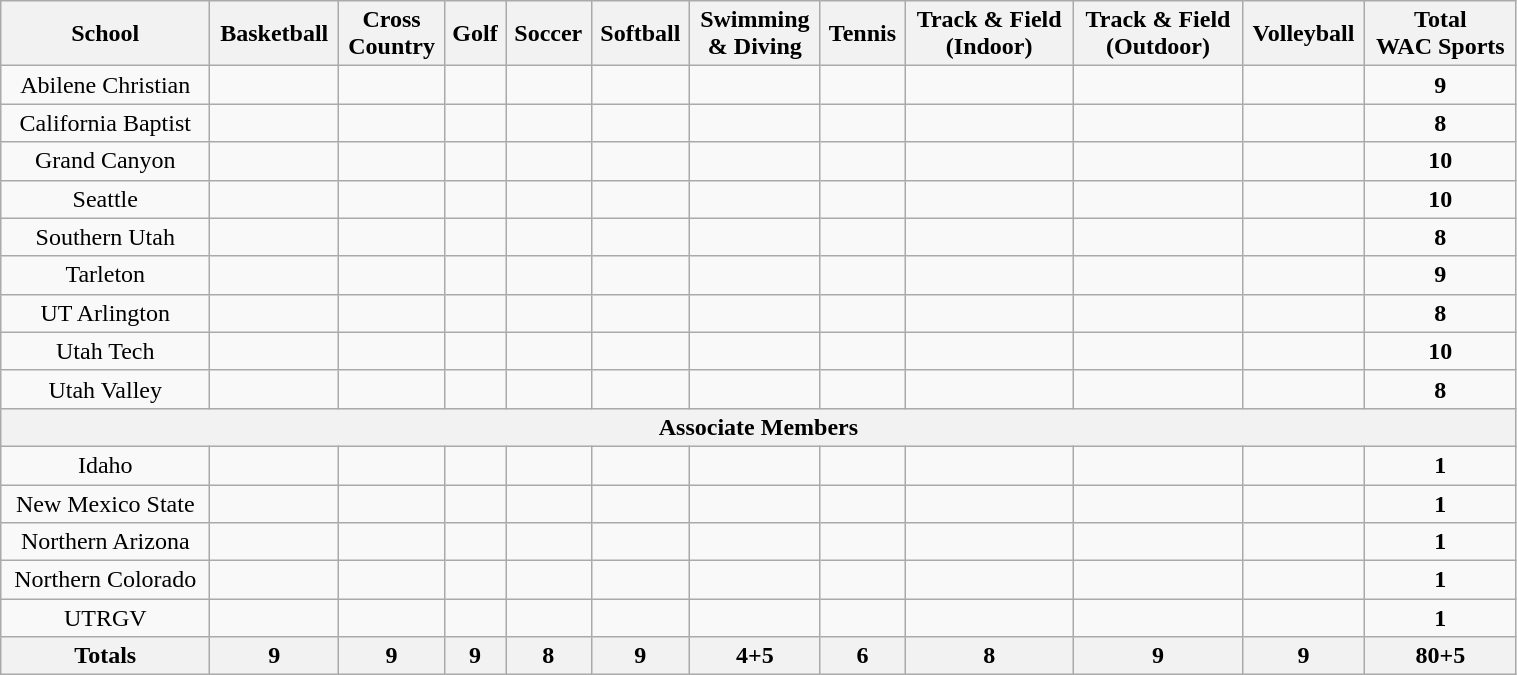<table class="wikitable" style="text-align:center; width:80%">
<tr>
<th>School</th>
<th>Basketball</th>
<th>Cross<br>Country</th>
<th>Golf</th>
<th>Soccer</th>
<th>Softball</th>
<th>Swimming<br>& Diving</th>
<th>Tennis</th>
<th>Track & Field<br>(Indoor)</th>
<th>Track & Field<br>(Outdoor)</th>
<th>Volleyball</th>
<th>Total<br>WAC Sports</th>
</tr>
<tr>
<td>Abilene Christian</td>
<td></td>
<td></td>
<td></td>
<td></td>
<td></td>
<td></td>
<td></td>
<td></td>
<td></td>
<td></td>
<td><strong>9</strong></td>
</tr>
<tr>
<td>California Baptist</td>
<td></td>
<td></td>
<td></td>
<td></td>
<td></td>
<td></td>
<td></td>
<td></td>
<td></td>
<td></td>
<td><strong>8</strong></td>
</tr>
<tr>
<td>Grand Canyon</td>
<td></td>
<td></td>
<td></td>
<td></td>
<td></td>
<td></td>
<td></td>
<td></td>
<td></td>
<td></td>
<td><strong>10</strong></td>
</tr>
<tr>
<td>Seattle</td>
<td></td>
<td></td>
<td></td>
<td></td>
<td></td>
<td></td>
<td></td>
<td></td>
<td></td>
<td></td>
<td><strong>10</strong></td>
</tr>
<tr>
<td>Southern Utah</td>
<td></td>
<td></td>
<td></td>
<td></td>
<td></td>
<td></td>
<td></td>
<td></td>
<td></td>
<td></td>
<td><strong>8</strong></td>
</tr>
<tr>
<td>Tarleton</td>
<td></td>
<td></td>
<td></td>
<td></td>
<td></td>
<td></td>
<td></td>
<td></td>
<td></td>
<td></td>
<td><strong>9</strong></td>
</tr>
<tr>
<td>UT Arlington</td>
<td></td>
<td></td>
<td></td>
<td></td>
<td></td>
<td></td>
<td></td>
<td></td>
<td></td>
<td></td>
<td><strong>8</strong></td>
</tr>
<tr>
<td>Utah Tech</td>
<td></td>
<td></td>
<td></td>
<td></td>
<td></td>
<td></td>
<td></td>
<td></td>
<td></td>
<td></td>
<td><strong>10</strong></td>
</tr>
<tr>
<td>Utah Valley</td>
<td></td>
<td></td>
<td></td>
<td></td>
<td></td>
<td></td>
<td></td>
<td></td>
<td></td>
<td></td>
<td><strong>8</strong></td>
</tr>
<tr>
<th colspan="12">Associate Members</th>
</tr>
<tr>
<td>Idaho</td>
<td></td>
<td></td>
<td></td>
<td></td>
<td></td>
<td></td>
<td></td>
<td></td>
<td></td>
<td></td>
<td><strong>1</strong></td>
</tr>
<tr>
<td>New Mexico State</td>
<td></td>
<td></td>
<td></td>
<td></td>
<td></td>
<td></td>
<td></td>
<td></td>
<td></td>
<td></td>
<td><strong>1</strong></td>
</tr>
<tr>
<td>Northern Arizona</td>
<td></td>
<td></td>
<td></td>
<td></td>
<td></td>
<td></td>
<td></td>
<td></td>
<td></td>
<td></td>
<td><strong>1</strong></td>
</tr>
<tr>
<td>Northern Colorado</td>
<td></td>
<td></td>
<td></td>
<td></td>
<td></td>
<td></td>
<td></td>
<td></td>
<td></td>
<td></td>
<td><strong>1</strong></td>
</tr>
<tr>
<td>UTRGV</td>
<td></td>
<td></td>
<td></td>
<td></td>
<td></td>
<td></td>
<td></td>
<td></td>
<td></td>
<td></td>
<td><strong>1</strong></td>
</tr>
<tr>
<th>Totals</th>
<th>9</th>
<th>9</th>
<th>9</th>
<th>8</th>
<th>9</th>
<th>4+5</th>
<th>6</th>
<th>8</th>
<th>9</th>
<th>9</th>
<th><strong>80+5</strong></th>
</tr>
</table>
